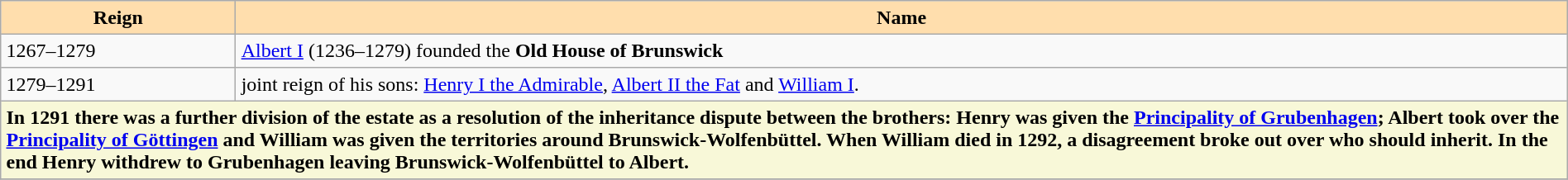<table width = "100%" border = 1 border="1" cellpadding="4" cellspacing="0" style="margin: 0.5em 1em 0.5em 0; background: #f9f9f9; border: 1px #aaa solid; border-collapse: collapse;">
<tr>
<th width = "15%" bgcolor = "#FFDEAD">Reign</th>
<th width = "85%" bgcolor = "#FFDEAD">Name</th>
</tr>
<tr>
<td>1267–1279</td>
<td><a href='#'>Albert I</a> (1236–1279) founded the <strong>Old House of Brunswick</strong></td>
</tr>
<tr>
<td>1279–1291</td>
<td>joint reign of his sons: <a href='#'>Henry I the Admirable</a>, <a href='#'>Albert II the Fat</a> and <a href='#'>William I</a>.</td>
</tr>
<tr>
<td colspan = "2" bgcolor = "F8F8D8" align="left"><strong>In 1291 there was a further division of the estate as a resolution of the inheritance dispute between the brothers: Henry was given the <a href='#'>Principality of Grubenhagen</a>; Albert took over the <a href='#'>Principality of Göttingen</a> and William was given the territories around Brunswick-Wolfenbüttel. When William died in 1292, a disagreement broke out over who should inherit. In the end Henry withdrew to Grubenhagen leaving Brunswick-Wolfenbüttel to Albert.</strong></td>
</tr>
<tr>
</tr>
</table>
